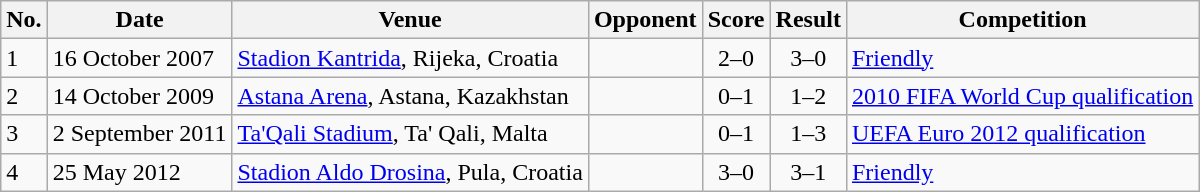<table class="wikitable sotable">
<tr>
<th>No.</th>
<th>Date</th>
<th>Venue</th>
<th>Opponent</th>
<th>Score</th>
<th>Result</th>
<th>Competition</th>
</tr>
<tr>
<td>1</td>
<td>16 October 2007</td>
<td><a href='#'>Stadion Kantrida</a>, Rijeka, Croatia</td>
<td></td>
<td align=center>2–0</td>
<td align=center>3–0</td>
<td><a href='#'>Friendly</a></td>
</tr>
<tr>
<td>2</td>
<td>14 October 2009</td>
<td><a href='#'>Astana Arena</a>, Astana, Kazakhstan</td>
<td></td>
<td align=center>0–1</td>
<td align="center">1–2</td>
<td><a href='#'>2010 FIFA World Cup qualification</a></td>
</tr>
<tr>
<td>3</td>
<td>2 September 2011</td>
<td><a href='#'>Ta'Qali Stadium</a>, Ta' Qali, Malta</td>
<td></td>
<td align=center>0–1</td>
<td align=center>1–3</td>
<td><a href='#'>UEFA Euro 2012 qualification</a></td>
</tr>
<tr>
<td>4</td>
<td>25 May 2012</td>
<td><a href='#'>Stadion Aldo Drosina</a>, Pula, Croatia</td>
<td></td>
<td align=center>3–0</td>
<td align=center>3–1</td>
<td><a href='#'>Friendly</a></td>
</tr>
</table>
